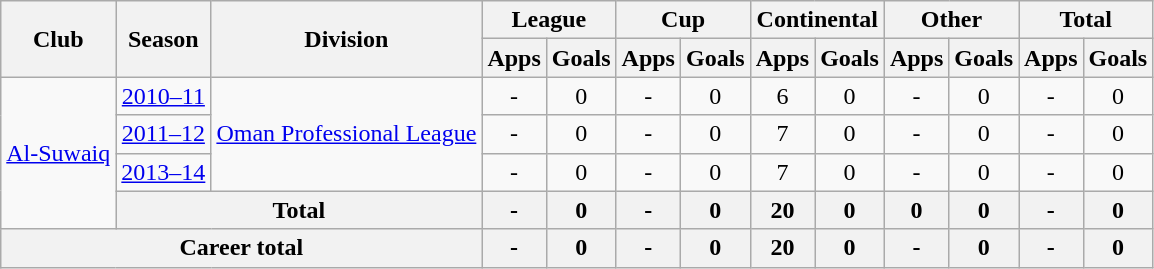<table class="wikitable" style="text-align: center;">
<tr>
<th rowspan="2">Club</th>
<th rowspan="2">Season</th>
<th rowspan="2">Division</th>
<th colspan="2">League</th>
<th colspan="2">Cup</th>
<th colspan="2">Continental</th>
<th colspan="2">Other</th>
<th colspan="2">Total</th>
</tr>
<tr>
<th>Apps</th>
<th>Goals</th>
<th>Apps</th>
<th>Goals</th>
<th>Apps</th>
<th>Goals</th>
<th>Apps</th>
<th>Goals</th>
<th>Apps</th>
<th>Goals</th>
</tr>
<tr>
<td rowspan="4"><a href='#'>Al-Suwaiq</a></td>
<td><a href='#'>2010–11</a></td>
<td rowspan="3"><a href='#'>Oman Professional League</a></td>
<td>-</td>
<td>0</td>
<td>-</td>
<td>0</td>
<td>6</td>
<td>0</td>
<td>-</td>
<td>0</td>
<td>-</td>
<td>0</td>
</tr>
<tr>
<td><a href='#'>2011–12</a></td>
<td>-</td>
<td>0</td>
<td>-</td>
<td>0</td>
<td>7</td>
<td>0</td>
<td>-</td>
<td>0</td>
<td>-</td>
<td>0</td>
</tr>
<tr>
<td><a href='#'>2013–14</a></td>
<td>-</td>
<td>0</td>
<td>-</td>
<td>0</td>
<td>7</td>
<td>0</td>
<td>-</td>
<td>0</td>
<td>-</td>
<td>0</td>
</tr>
<tr>
<th colspan="2">Total</th>
<th>-</th>
<th>0</th>
<th>-</th>
<th>0</th>
<th>20</th>
<th>0</th>
<th>0</th>
<th>0</th>
<th>-</th>
<th>0</th>
</tr>
<tr>
<th colspan="3">Career total</th>
<th>-</th>
<th>0</th>
<th>-</th>
<th>0</th>
<th>20</th>
<th>0</th>
<th>-</th>
<th>0</th>
<th>-</th>
<th>0</th>
</tr>
</table>
